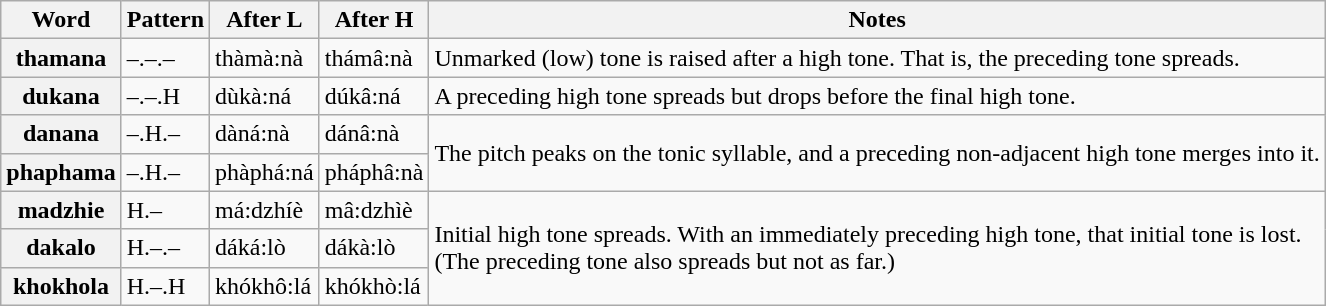<table class=wikitable>
<tr>
<th>Word</th>
<th>Pattern</th>
<th>After L</th>
<th>After H</th>
<th>Notes</th>
</tr>
<tr>
<th>thamana</th>
<td>–.–.–</td>
<td>thàmà:nà</td>
<td>thámâ:nà</td>
<td>Unmarked (low) tone is raised after a high tone. That is, the preceding tone spreads.</td>
</tr>
<tr>
<th>dukana</th>
<td>–.–.H</td>
<td>dùkà:ná</td>
<td>dúkâ:ná</td>
<td>A preceding high tone spreads but drops before the final high tone.</td>
</tr>
<tr>
<th>danana</th>
<td>–.H.–</td>
<td>dàná:nà</td>
<td>dánâ:nà</td>
<td rowspan=2>The pitch peaks on the tonic syllable, and a preceding non-adjacent high tone merges into it.</td>
</tr>
<tr>
<th>phaphama</th>
<td>–.H.–</td>
<td>phàphá:ná</td>
<td>pháphâ:nà</td>
</tr>
<tr>
<th>madzhie</th>
<td>H.–</td>
<td>má:dzhíè</td>
<td>mâ:dzhìè</td>
<td rowspan=3>Initial high tone spreads. With an immediately preceding high tone, that initial tone is lost.<br>(The preceding tone also spreads but not as far.)</td>
</tr>
<tr>
<th>dakalo</th>
<td>H.–.–</td>
<td>dáká:lò</td>
<td>dákà:lò</td>
</tr>
<tr>
<th>khokhola</th>
<td>H.–.H</td>
<td>khókhô:lá</td>
<td>khókhò:lá</td>
</tr>
</table>
